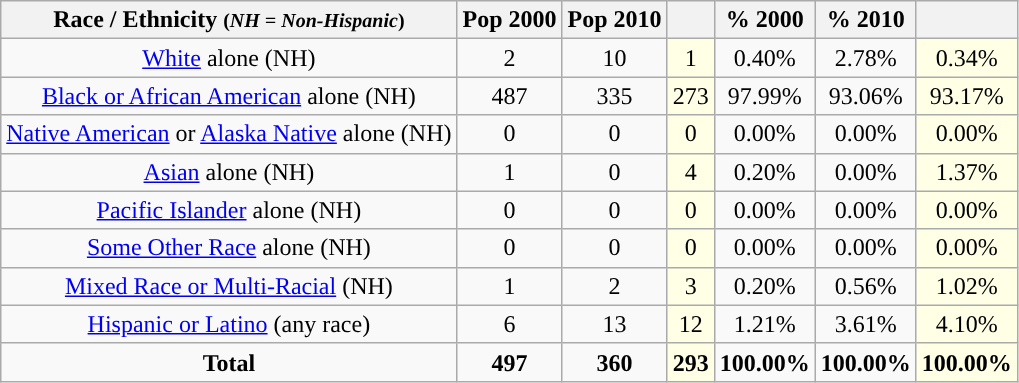<table class="wikitable" style="text-align:center;">
<tr>
<th>Race / Ethnicity <small>(<em>NH = Non-Hispanic</em>)</small></th>
<th>Pop 2000</th>
<th>Pop 2010</th>
<th></th>
<th>% 2000</th>
<th>% 2010</th>
<th></th>
</tr>
<tr>
<td><a href='#'>White</a> alone (NH)</td>
<td>2</td>
<td>10</td>
<td style='background: #ffffe6;'>1</td>
<td>0.40%</td>
<td>2.78%</td>
<td style='background: #ffffe6;'>0.34%</td>
</tr>
<tr>
<td><a href='#'>Black or African American</a> alone (NH)</td>
<td>487</td>
<td>335</td>
<td style='background: #ffffe6;'>273</td>
<td>97.99%</td>
<td>93.06%</td>
<td style='background: #ffffe6;'>93.17%</td>
</tr>
<tr>
<td><a href='#'>Native American</a> or <a href='#'>Alaska Native</a> alone (NH)</td>
<td>0</td>
<td>0</td>
<td style='background: #ffffe6;'>0</td>
<td>0.00%</td>
<td>0.00%</td>
<td style='background: #ffffe6;'>0.00%</td>
</tr>
<tr>
<td><a href='#'>Asian</a> alone (NH)</td>
<td>1</td>
<td>0</td>
<td style='background: #ffffe6;'>4</td>
<td>0.20%</td>
<td>0.00%</td>
<td style='background: #ffffe6;'>1.37%</td>
</tr>
<tr>
<td><a href='#'>Pacific Islander</a> alone (NH)</td>
<td>0</td>
<td>0</td>
<td style='background: #ffffe6;'>0</td>
<td>0.00%</td>
<td>0.00%</td>
<td style='background: #ffffe6;'>0.00%</td>
</tr>
<tr>
<td><a href='#'>Some Other Race</a> alone (NH)</td>
<td>0</td>
<td>0</td>
<td style='background: #ffffe6;'>0</td>
<td>0.00%</td>
<td>0.00%</td>
<td style='background: #ffffe6;'>0.00%</td>
</tr>
<tr>
<td><a href='#'>Mixed Race or Multi-Racial</a> (NH)</td>
<td>1</td>
<td>2</td>
<td style='background: #ffffe6;'>3</td>
<td>0.20%</td>
<td>0.56%</td>
<td style='background: #ffffe6;'>1.02%</td>
</tr>
<tr>
<td><a href='#'>Hispanic or Latino</a> (any race)</td>
<td>6</td>
<td>13</td>
<td style='background: #ffffe6;'>12</td>
<td>1.21%</td>
<td>3.61%</td>
<td style='background: #ffffe6;'>4.10%</td>
</tr>
<tr>
<td><strong>Total</strong></td>
<td><strong>497</strong></td>
<td><strong>360</strong></td>
<td style='background: #ffffe6;'><strong>293</strong></td>
<td><strong>100.00%</strong></td>
<td><strong>100.00%</strong></td>
<td style='background: #ffffe6;'><strong>100.00%</strong></td>
</tr>
</table>
